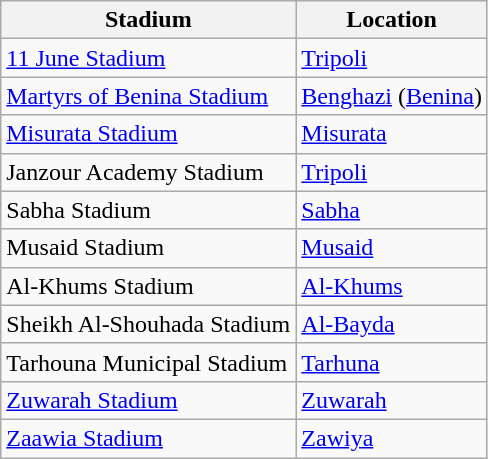<table class="wikitable sortable">
<tr>
<th>Stadium</th>
<th>Location</th>
</tr>
<tr>
<td><a href='#'>11 June Stadium</a></td>
<td><a href='#'>Tripoli</a></td>
</tr>
<tr>
<td><a href='#'>Martyrs of Benina Stadium</a></td>
<td><a href='#'>Benghazi</a> (<a href='#'>Benina</a>)</td>
</tr>
<tr>
<td><a href='#'>Misurata Stadium</a></td>
<td><a href='#'>Misurata</a></td>
</tr>
<tr>
<td>Janzour Academy Stadium</td>
<td><a href='#'>Tripoli</a></td>
</tr>
<tr>
<td>Sabha Stadium</td>
<td><a href='#'>Sabha</a></td>
</tr>
<tr>
<td>Musaid Stadium</td>
<td><a href='#'>Musaid</a></td>
</tr>
<tr>
<td>Al-Khums Stadium</td>
<td><a href='#'>Al-Khums</a></td>
</tr>
<tr>
<td>Sheikh Al-Shouhada Stadium</td>
<td><a href='#'>Al-Bayda</a></td>
</tr>
<tr>
<td>Tarhouna Municipal Stadium</td>
<td><a href='#'>Tarhuna</a></td>
</tr>
<tr>
<td><a href='#'>Zuwarah Stadium</a></td>
<td><a href='#'>Zuwarah</a></td>
</tr>
<tr>
<td><a href='#'>Zaawia Stadium</a></td>
<td><a href='#'>Zawiya</a></td>
</tr>
</table>
